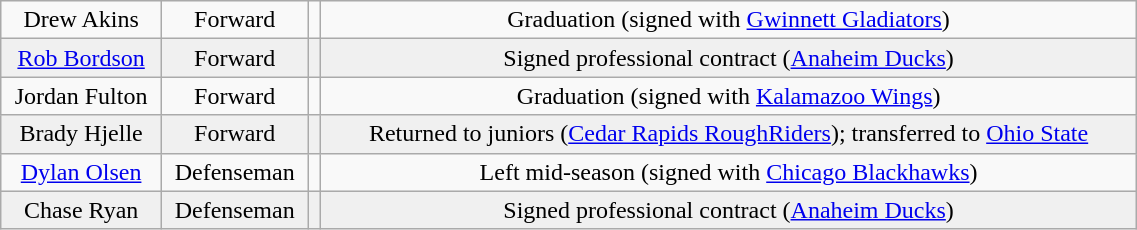<table class="wikitable" width="60%">
<tr align="center" bgcolor="">
<td>Drew Akins</td>
<td>Forward</td>
<td></td>
<td>Graduation (signed with <a href='#'>Gwinnett Gladiators</a>)</td>
</tr>
<tr align="center" bgcolor="f0f0f0">
<td><a href='#'>Rob Bordson</a></td>
<td>Forward</td>
<td></td>
<td>Signed professional contract (<a href='#'>Anaheim Ducks</a>)</td>
</tr>
<tr align="center" bgcolor="">
<td>Jordan Fulton</td>
<td>Forward</td>
<td></td>
<td>Graduation (signed with <a href='#'>Kalamazoo Wings</a>)</td>
</tr>
<tr align="center" bgcolor="f0f0f0">
<td>Brady Hjelle</td>
<td>Forward</td>
<td></td>
<td>Returned to juniors (<a href='#'>Cedar Rapids RoughRiders</a>); transferred to <a href='#'>Ohio State</a></td>
</tr>
<tr align="center" bgcolor="">
<td><a href='#'>Dylan Olsen</a></td>
<td>Defenseman</td>
<td></td>
<td>Left mid-season (signed with <a href='#'>Chicago Blackhawks</a>)</td>
</tr>
<tr align="center" bgcolor="f0f0f0">
<td>Chase Ryan</td>
<td>Defenseman</td>
<td></td>
<td>Signed professional contract (<a href='#'>Anaheim Ducks</a>)</td>
</tr>
</table>
